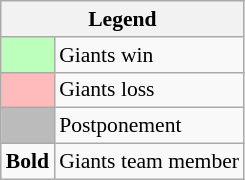<table class="wikitable" style="font-size:90%">
<tr>
<th colspan="2">Legend</th>
</tr>
<tr>
<td style="background:#bfb;"> </td>
<td>Giants win</td>
</tr>
<tr>
<td style="background:#fbb;"> </td>
<td>Giants loss</td>
</tr>
<tr>
<td style="background:#bbb;"> </td>
<td>Postponement</td>
</tr>
<tr>
<td><strong>Bold</strong></td>
<td>Giants team member</td>
</tr>
</table>
